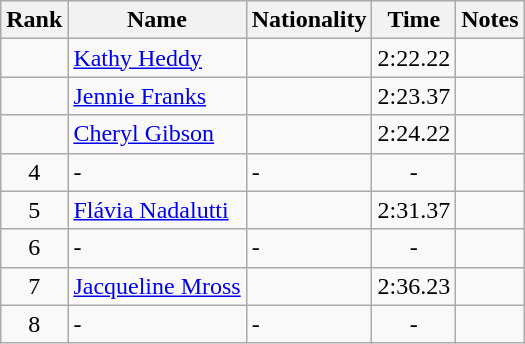<table class="wikitable sortable" style="text-align:center">
<tr>
<th>Rank</th>
<th>Name</th>
<th>Nationality</th>
<th>Time</th>
<th>Notes</th>
</tr>
<tr>
<td></td>
<td align=left><a href='#'>Kathy Heddy</a></td>
<td align=left></td>
<td>2:22.22</td>
<td></td>
</tr>
<tr>
<td></td>
<td align=left><a href='#'>Jennie Franks</a></td>
<td align=left></td>
<td>2:23.37</td>
<td></td>
</tr>
<tr>
<td></td>
<td align=left><a href='#'>Cheryl Gibson</a></td>
<td align=left></td>
<td>2:24.22</td>
<td></td>
</tr>
<tr>
<td>4</td>
<td align=left>-</td>
<td align=left>-</td>
<td>-</td>
<td></td>
</tr>
<tr>
<td>5</td>
<td align=left><a href='#'>Flávia Nadalutti</a></td>
<td align=left></td>
<td>2:31.37</td>
<td></td>
</tr>
<tr>
<td>6</td>
<td align=left>-</td>
<td align=left>-</td>
<td>-</td>
<td></td>
</tr>
<tr>
<td>7</td>
<td align=left><a href='#'>Jacqueline Mross</a></td>
<td align=left></td>
<td>2:36.23</td>
<td></td>
</tr>
<tr>
<td>8</td>
<td align=left>-</td>
<td align=left>-</td>
<td>-</td>
<td></td>
</tr>
</table>
